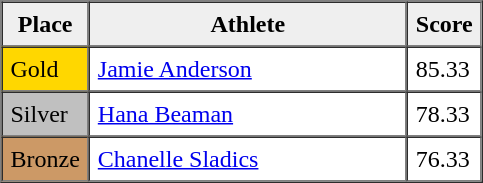<table border=1 cellpadding=5 cellspacing=0>
<tr>
<th style="background:#efefef;" width="20">Place</th>
<th style="background:#efefef;" width="200">Athlete</th>
<th style="background:#efefef;" width="20">Score</th>
</tr>
<tr align=left>
<td style="background:gold;">Gold</td>
<td><a href='#'>Jamie Anderson</a></td>
<td>85.33</td>
</tr>
<tr align=left>
<td style="background:silver;">Silver</td>
<td><a href='#'>Hana Beaman</a></td>
<td>78.33</td>
</tr>
<tr align=left>
<td style="background:#CC9966;">Bronze</td>
<td><a href='#'>Chanelle Sladics</a></td>
<td>76.33</td>
</tr>
</table>
